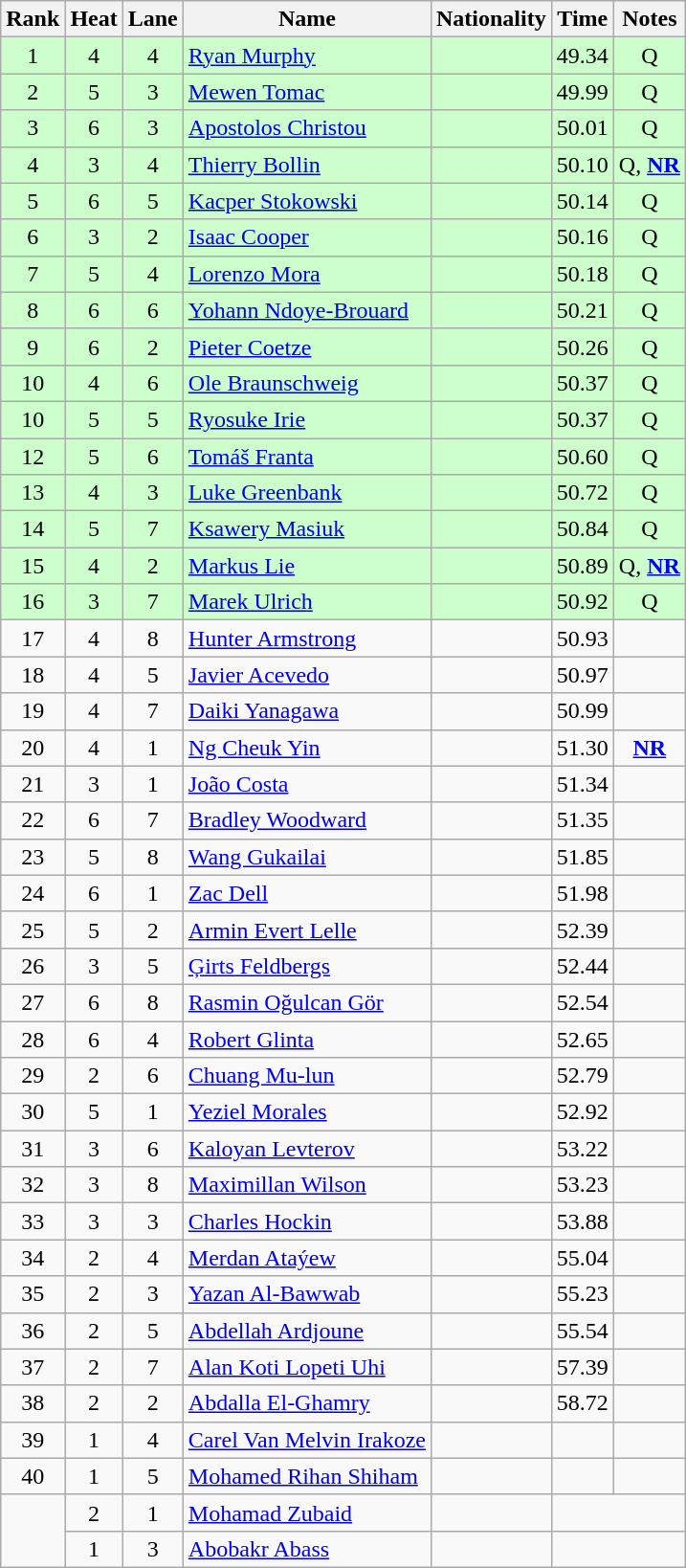<table class="wikitable sortable" style="text-align:center">
<tr>
<th>Rank</th>
<th>Heat</th>
<th>Lane</th>
<th>Name</th>
<th>Nationality</th>
<th>Time</th>
<th>Notes</th>
</tr>
<tr bgcolor=ccffcc>
<td>1</td>
<td>4</td>
<td>4</td>
<td align=left><a href='#'>Ryan Murphy</a></td>
<td align=left></td>
<td>49.34</td>
<td>Q</td>
</tr>
<tr bgcolor=ccffcc>
<td>2</td>
<td>5</td>
<td>3</td>
<td align=left><a href='#'>Mewen Tomac</a></td>
<td align=left></td>
<td>49.99</td>
<td>Q</td>
</tr>
<tr bgcolor=ccffcc>
<td>3</td>
<td>6</td>
<td>3</td>
<td align=left><a href='#'>Apostolos Christou</a></td>
<td align=left></td>
<td>50.01</td>
<td>Q</td>
</tr>
<tr bgcolor=ccffcc>
<td>4</td>
<td>3</td>
<td>4</td>
<td align=left><a href='#'>Thierry Bollin</a></td>
<td align=left></td>
<td>50.10</td>
<td>Q, <strong><a href='#'>NR</a></strong></td>
</tr>
<tr bgcolor=ccffcc>
<td>5</td>
<td>6</td>
<td>5</td>
<td align=left><a href='#'>Kacper Stokowski</a></td>
<td align=left></td>
<td>50.14</td>
<td>Q</td>
</tr>
<tr bgcolor=ccffcc>
<td>6</td>
<td>3</td>
<td>2</td>
<td align=left><a href='#'>Isaac Cooper</a></td>
<td align=left></td>
<td>50.16</td>
<td>Q</td>
</tr>
<tr bgcolor=ccffcc>
<td>7</td>
<td>5</td>
<td>4</td>
<td align=left><a href='#'>Lorenzo Mora</a></td>
<td align=left></td>
<td>50.18</td>
<td>Q</td>
</tr>
<tr bgcolor=ccffcc>
<td>8</td>
<td>6</td>
<td>6</td>
<td align=left><a href='#'>Yohann Ndoye-Brouard</a></td>
<td align=left></td>
<td>50.21</td>
<td>Q</td>
</tr>
<tr bgcolor=ccffcc>
<td>9</td>
<td>6</td>
<td>2</td>
<td align=left><a href='#'>Pieter Coetze</a></td>
<td align=left></td>
<td>50.26</td>
<td>Q</td>
</tr>
<tr bgcolor=ccffcc>
<td>10</td>
<td>4</td>
<td>6</td>
<td align=left><a href='#'>Ole Braunschweig</a></td>
<td align=left></td>
<td>50.37</td>
<td>Q</td>
</tr>
<tr bgcolor=ccffcc>
<td>10</td>
<td>5</td>
<td>5</td>
<td align=left><a href='#'>Ryosuke Irie</a></td>
<td align=left></td>
<td>50.37</td>
<td>Q</td>
</tr>
<tr bgcolor=ccffcc>
<td>12</td>
<td>5</td>
<td>6</td>
<td align=left><a href='#'>Tomáš Franta</a></td>
<td align=left></td>
<td>50.60</td>
<td>Q</td>
</tr>
<tr bgcolor=ccffcc>
<td>13</td>
<td>4</td>
<td>3</td>
<td align=left><a href='#'>Luke Greenbank</a></td>
<td align=left></td>
<td>50.72</td>
<td>Q</td>
</tr>
<tr bgcolor=ccffcc>
<td>14</td>
<td>5</td>
<td>7</td>
<td align=left><a href='#'>Ksawery Masiuk</a></td>
<td align=left></td>
<td>50.84</td>
<td>Q</td>
</tr>
<tr bgcolor=ccffcc>
<td>15</td>
<td>4</td>
<td>2</td>
<td align=left><a href='#'>Markus Lie</a></td>
<td align=left></td>
<td>50.89</td>
<td>Q, <strong><a href='#'>NR</a></strong></td>
</tr>
<tr bgcolor=ccffcc>
<td>16</td>
<td>3</td>
<td>7</td>
<td align=left><a href='#'>Marek Ulrich</a></td>
<td align=left></td>
<td>50.92</td>
<td>Q</td>
</tr>
<tr>
<td>17</td>
<td>4</td>
<td>8</td>
<td align=left><a href='#'>Hunter Armstrong</a></td>
<td align=left></td>
<td>50.93</td>
<td></td>
</tr>
<tr>
<td>18</td>
<td>4</td>
<td>5</td>
<td align=left><a href='#'>Javier Acevedo</a></td>
<td align=left></td>
<td>50.97</td>
<td></td>
</tr>
<tr>
<td>19</td>
<td>4</td>
<td>7</td>
<td align=left><a href='#'>Daiki Yanagawa</a></td>
<td align="left"></td>
<td>50.99</td>
<td></td>
</tr>
<tr>
<td>20</td>
<td>4</td>
<td>1</td>
<td align=left><a href='#'>Ng Cheuk Yin</a></td>
<td align="left"></td>
<td>51.30</td>
<td><strong><a href='#'>NR</a></strong></td>
</tr>
<tr>
<td>21</td>
<td>3</td>
<td>1</td>
<td align=left><a href='#'>João Costa</a></td>
<td align="left"></td>
<td>51.34</td>
<td></td>
</tr>
<tr>
<td>22</td>
<td>6</td>
<td>7</td>
<td align=left><a href='#'>Bradley Woodward</a></td>
<td align=left></td>
<td>51.35</td>
<td></td>
</tr>
<tr>
<td>23</td>
<td>5</td>
<td>8</td>
<td align=left><a href='#'>Wang Gukailai</a></td>
<td align="left"></td>
<td>51.85</td>
<td></td>
</tr>
<tr>
<td>24</td>
<td>6</td>
<td>1</td>
<td align=left><a href='#'>Zac Dell</a></td>
<td align="left"></td>
<td>51.98</td>
<td></td>
</tr>
<tr>
<td>25</td>
<td>5</td>
<td>2</td>
<td align=left><a href='#'>Armin Evert Lelle</a></td>
<td align="left"></td>
<td>52.39</td>
<td></td>
</tr>
<tr>
<td>26</td>
<td>3</td>
<td>5</td>
<td align=left><a href='#'>Ģirts Feldbergs</a></td>
<td align=left></td>
<td>52.44</td>
<td></td>
</tr>
<tr>
<td>27</td>
<td>6</td>
<td>8</td>
<td align=left><a href='#'>Rasmin Oğulcan Gör</a></td>
<td align="left"></td>
<td>52.54</td>
<td></td>
</tr>
<tr>
<td>28</td>
<td>6</td>
<td>4</td>
<td align=left><a href='#'>Robert Glinta</a></td>
<td align=left></td>
<td>52.65</td>
<td></td>
</tr>
<tr>
<td>29</td>
<td>2</td>
<td>6</td>
<td align=left><a href='#'>Chuang Mu-lun</a></td>
<td align="left"></td>
<td>52.79</td>
<td></td>
</tr>
<tr>
<td>30</td>
<td>5</td>
<td>1</td>
<td align=left><a href='#'>Yeziel Morales</a></td>
<td align=left></td>
<td>52.92</td>
<td></td>
</tr>
<tr>
<td>31</td>
<td>3</td>
<td>6</td>
<td align=left><a href='#'>Kaloyan Levterov</a></td>
<td align=left></td>
<td>53.22</td>
<td></td>
</tr>
<tr>
<td>32</td>
<td>3</td>
<td>8</td>
<td align=left><a href='#'>Maximillan Wilson</a></td>
<td align="left"></td>
<td>53.23</td>
<td></td>
</tr>
<tr>
<td>33</td>
<td>3</td>
<td>3</td>
<td align=left><a href='#'>Charles Hockin</a></td>
<td align=left></td>
<td>53.88</td>
<td></td>
</tr>
<tr>
<td>34</td>
<td>2</td>
<td>4</td>
<td align=left><a href='#'>Merdan Ataýew</a></td>
<td align=left></td>
<td>55.04</td>
<td></td>
</tr>
<tr>
<td>35</td>
<td>2</td>
<td>3</td>
<td align=left><a href='#'>Yazan Al-Bawwab</a></td>
<td align=left></td>
<td>55.23</td>
<td></td>
</tr>
<tr>
<td>36</td>
<td>2</td>
<td>5</td>
<td align=left><a href='#'>Abdellah Ardjoune</a></td>
<td align=left></td>
<td>55.54</td>
<td></td>
</tr>
<tr>
<td>37</td>
<td>2</td>
<td>7</td>
<td align=left><a href='#'>Alan Koti Lopeti Uhi</a></td>
<td align="left"></td>
<td>57.39</td>
<td></td>
</tr>
<tr>
<td>38</td>
<td>2</td>
<td>2</td>
<td align=left><a href='#'>Abdalla El-Ghamry</a></td>
<td align="left"></td>
<td>58.72</td>
<td></td>
</tr>
<tr>
<td>39</td>
<td>1</td>
<td>4</td>
<td align=left><a href='#'>Carel Van Melvin Irakoze</a></td>
<td align="left"></td>
<td></td>
<td></td>
</tr>
<tr>
<td>40</td>
<td>1</td>
<td>5</td>
<td align=left><a href='#'>Mohamed Rihan Shiham</a></td>
<td align="left"></td>
<td></td>
<td></td>
</tr>
<tr>
<td rowspan=2></td>
<td>2</td>
<td>1</td>
<td align=left><a href='#'>Mohamad Zubaid</a></td>
<td align="left"></td>
<td colspan=2></td>
</tr>
<tr>
<td>1</td>
<td>3</td>
<td align=left><a href='#'>Abobakr Abass</a></td>
<td align=left></td>
<td colspan=2></td>
</tr>
</table>
